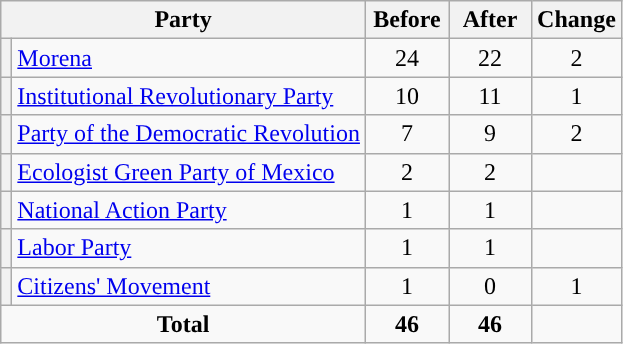<table class="wikitable" style="text-align:center;">
<tr>
<th colspan="2">Party</th>
<th style="width:3em">Before</th>
<th style="width:3em">After</th>
<th style="width:3em">Change</th>
</tr>
<tr>
<th style="background-color:"></th>
<td style="text-align:left;"><a href='#'>Morena</a></td>
<td>24</td>
<td>22</td>
<td>2</td>
</tr>
<tr>
<th style="background-color:"></th>
<td style="text-align:left;"><a href='#'>Institutional Revolutionary Party</a></td>
<td>10</td>
<td>11</td>
<td>1</td>
</tr>
<tr>
<th style="background-color:"></th>
<td style="text-align:left;"><a href='#'>Party of the Democratic Revolution</a></td>
<td>7</td>
<td>9</td>
<td>2</td>
</tr>
<tr>
<th style="background-color:"></th>
<td style="text-align:left;"><a href='#'>Ecologist Green Party of Mexico</a></td>
<td>2</td>
<td>2</td>
<td></td>
</tr>
<tr>
<th style="background-color:"></th>
<td style="text-align:left;"><a href='#'>National Action Party</a></td>
<td>1</td>
<td>1</td>
<td></td>
</tr>
<tr>
<th style="background-color:"></th>
<td style="text-align:left;"><a href='#'>Labor Party</a></td>
<td>1</td>
<td>1</td>
<td></td>
</tr>
<tr>
<th style="background-color:"></th>
<td style="text-align:left;"><a href='#'>Citizens' Movement</a></td>
<td>1</td>
<td>0</td>
<td>1</td>
</tr>
<tr>
<td colspan="2"><strong>Total</strong></td>
<td><strong>46</strong></td>
<td><strong>46</strong></td>
<td></td>
</tr>
</table>
